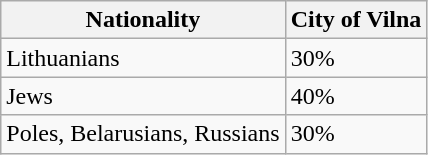<table class="wikitable">
<tr>
<th>Nationality</th>
<th>City of Vilna</th>
</tr>
<tr>
<td>Lithuanians</td>
<td>30%</td>
</tr>
<tr>
<td>Jews</td>
<td>40%</td>
</tr>
<tr>
<td>Poles, Belarusians, Russians</td>
<td>30%</td>
</tr>
</table>
